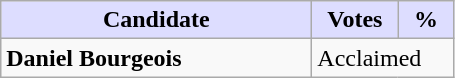<table class="wikitable">
<tr>
<th style="background:#ddf; width:200px;">Candidate</th>
<th style="background:#ddf; width:50px;">Votes</th>
<th style="background:#ddf; width:30px;">%</th>
</tr>
<tr>
<td><strong>Daniel Bourgeois</strong></td>
<td colspan="2">Acclaimed</td>
</tr>
</table>
